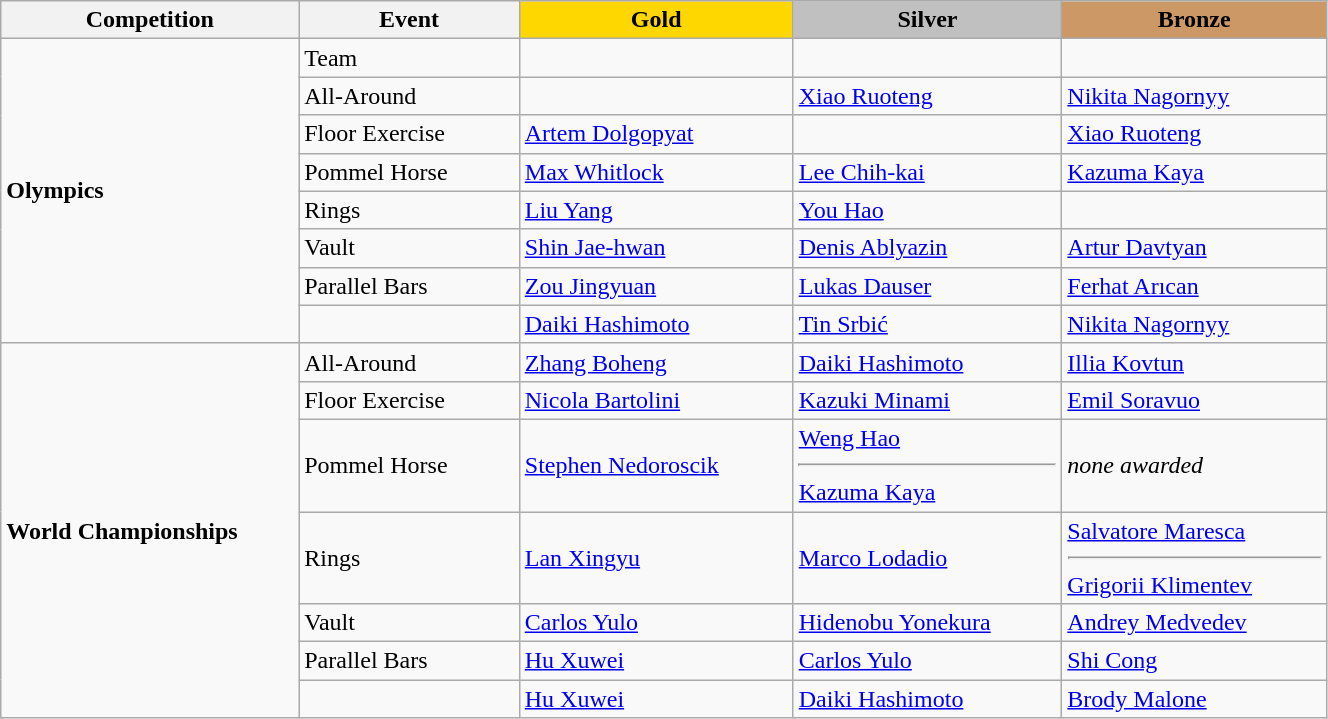<table class="wikitable" style="width:70%;">
<tr>
<th style="text-align:center; width:5%;">Competition</th>
<th style="text-align:center; width:5%;">Event</th>
<td style="text-align:center; width:6%; background:gold;"><strong>Gold</strong></td>
<td style="text-align:center; width:6%; background:silver;"><strong>Silver</strong></td>
<td style="text-align:center; width:6%; background:#c96;"><strong>Bronze</strong></td>
</tr>
<tr>
<td rowspan=8><strong>Olympics</strong></td>
<td>Team</td>
<td><br></td>
<td><br></td>
<td><br></td>
</tr>
<tr>
<td>All-Around</td>
<td> </td>
<td> <a href='#'>Xiao Ruoteng</a></td>
<td> <a href='#'>Nikita Nagornyy</a></td>
</tr>
<tr>
<td>Floor Exercise</td>
<td> <a href='#'>Artem Dolgopyat</a></td>
<td> </td>
<td> <a href='#'>Xiao Ruoteng</a></td>
</tr>
<tr>
<td>Pommel Horse</td>
<td> <a href='#'>Max Whitlock</a></td>
<td> <a href='#'>Lee Chih-kai</a></td>
<td> <a href='#'>Kazuma Kaya</a></td>
</tr>
<tr>
<td>Rings</td>
<td> <a href='#'>Liu Yang</a></td>
<td> <a href='#'>You Hao</a></td>
<td> </td>
</tr>
<tr>
<td>Vault</td>
<td> <a href='#'>Shin Jae-hwan</a></td>
<td> <a href='#'>Denis Ablyazin</a></td>
<td> <a href='#'>Artur Davtyan</a></td>
</tr>
<tr>
<td>Parallel Bars</td>
<td> <a href='#'>Zou Jingyuan</a></td>
<td> <a href='#'>Lukas Dauser</a></td>
<td> <a href='#'>Ferhat Arıcan</a></td>
</tr>
<tr>
<td></td>
<td> <a href='#'>Daiki Hashimoto</a></td>
<td> <a href='#'>Tin Srbić</a></td>
<td> <a href='#'>Nikita Nagornyy</a></td>
</tr>
<tr>
<td rowspan=8><strong>World Championships</strong></td>
<td>All-Around</td>
<td> <a href='#'>Zhang Boheng</a></td>
<td> <a href='#'>Daiki Hashimoto</a></td>
<td> <a href='#'>Illia Kovtun</a></td>
</tr>
<tr>
<td>Floor Exercise</td>
<td> <a href='#'>Nicola Bartolini</a></td>
<td> <a href='#'>Kazuki Minami</a></td>
<td> <a href='#'>Emil Soravuo</a></td>
</tr>
<tr>
<td>Pommel Horse</td>
<td> <a href='#'>Stephen Nedoroscik</a></td>
<td> <a href='#'>Weng Hao</a><hr> <a href='#'>Kazuma Kaya</a></td>
<td><em>none awarded</em></td>
</tr>
<tr>
<td>Rings</td>
<td> <a href='#'>Lan Xingyu</a></td>
<td> <a href='#'>Marco Lodadio</a></td>
<td> <a href='#'>Salvatore Maresca</a><hr>  <a href='#'>Grigorii Klimentev</a></td>
</tr>
<tr>
<td>Vault</td>
<td> <a href='#'>Carlos Yulo</a></td>
<td> <a href='#'>Hidenobu Yonekura</a></td>
<td> <a href='#'>Andrey Medvedev</a></td>
</tr>
<tr>
<td>Parallel Bars</td>
<td> <a href='#'>Hu Xuwei</a></td>
<td> <a href='#'>Carlos Yulo</a></td>
<td> <a href='#'>Shi Cong</a></td>
</tr>
<tr>
<td></td>
<td> <a href='#'>Hu Xuwei</a></td>
<td> <a href='#'>Daiki Hashimoto</a></td>
<td> <a href='#'>Brody Malone</a></td>
</tr>
</table>
